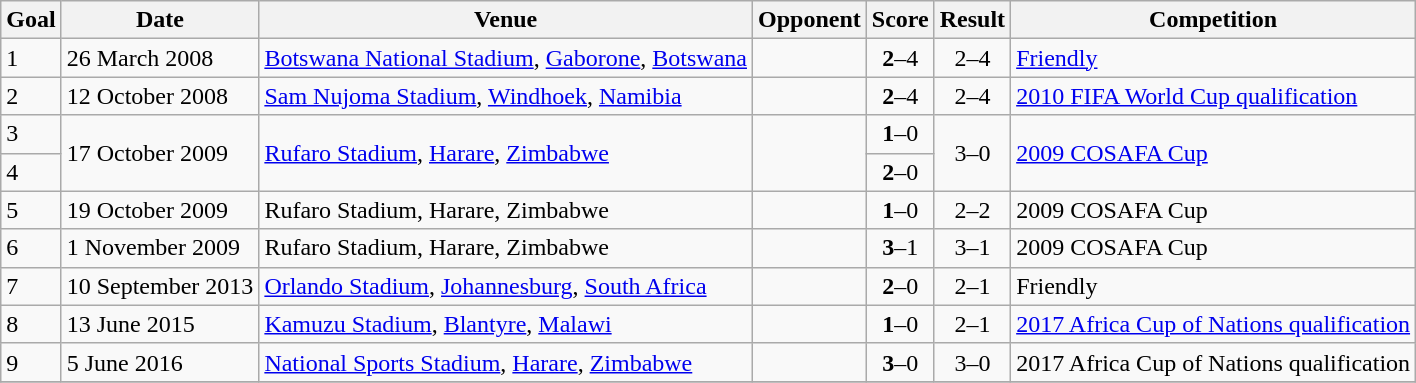<table class="wikitable plainrowheaders sortable">
<tr>
<th>Goal</th>
<th>Date</th>
<th>Venue</th>
<th>Opponent</th>
<th>Score</th>
<th>Result</th>
<th>Competition</th>
</tr>
<tr>
<td>1</td>
<td>26 March 2008</td>
<td><a href='#'>Botswana National Stadium</a>, <a href='#'>Gaborone</a>, <a href='#'>Botswana</a></td>
<td></td>
<td align=center><strong>2</strong>–4</td>
<td align=center>2–4</td>
<td><a href='#'>Friendly</a></td>
</tr>
<tr>
<td>2</td>
<td>12 October 2008</td>
<td><a href='#'>Sam Nujoma Stadium</a>, <a href='#'>Windhoek</a>, <a href='#'>Namibia</a></td>
<td></td>
<td align=center><strong>2</strong>–4</td>
<td align=center>2–4</td>
<td><a href='#'>2010 FIFA World Cup qualification</a></td>
</tr>
<tr>
<td>3</td>
<td rowspan="2">17 October 2009</td>
<td rowspan="2"><a href='#'>Rufaro Stadium</a>, <a href='#'>Harare</a>, <a href='#'>Zimbabwe</a></td>
<td rowspan="2"></td>
<td align=center><strong>1</strong>–0</td>
<td rowspan="2" align=center>3–0</td>
<td rowspan="2"><a href='#'>2009 COSAFA Cup</a></td>
</tr>
<tr>
<td>4</td>
<td align=center><strong>2</strong>–0</td>
</tr>
<tr>
<td>5</td>
<td>19 October 2009</td>
<td>Rufaro Stadium, Harare, Zimbabwe</td>
<td></td>
<td align=center><strong>1</strong>–0</td>
<td align=center>2–2</td>
<td>2009 COSAFA Cup</td>
</tr>
<tr>
<td>6</td>
<td>1 November 2009</td>
<td>Rufaro Stadium, Harare, Zimbabwe</td>
<td></td>
<td align=center><strong>3</strong>–1</td>
<td align=center>3–1</td>
<td>2009 COSAFA Cup</td>
</tr>
<tr>
<td>7</td>
<td>10 September 2013</td>
<td><a href='#'>Orlando Stadium</a>, <a href='#'>Johannesburg</a>, <a href='#'>South Africa</a></td>
<td></td>
<td align=center><strong>2</strong>–0</td>
<td align=center>2–1</td>
<td>Friendly</td>
</tr>
<tr>
<td>8</td>
<td>13 June 2015</td>
<td><a href='#'>Kamuzu Stadium</a>, <a href='#'>Blantyre</a>, <a href='#'>Malawi</a></td>
<td></td>
<td align=center><strong>1</strong>–0</td>
<td align=center>2–1</td>
<td><a href='#'>2017 Africa Cup of Nations qualification</a></td>
</tr>
<tr>
<td>9</td>
<td>5 June 2016</td>
<td><a href='#'>National Sports Stadium</a>, <a href='#'>Harare</a>, <a href='#'>Zimbabwe</a></td>
<td></td>
<td align=center><strong>3</strong>–0</td>
<td align=center>3–0</td>
<td>2017 Africa Cup of Nations qualification</td>
</tr>
<tr>
</tr>
</table>
